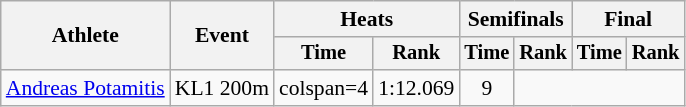<table class=wikitable style="font-size:90%">
<tr>
<th rowspan="2">Athlete</th>
<th rowspan="2">Event</th>
<th colspan=2>Heats</th>
<th colspan=2>Semifinals</th>
<th colspan=2>Final</th>
</tr>
<tr style="font-size:95%">
<th>Time</th>
<th>Rank</th>
<th>Time</th>
<th>Rank</th>
<th>Time</th>
<th>Rank</th>
</tr>
<tr align=center>
<td align=left><a href='#'>Andreas Potamitis</a></td>
<td align=left>KL1 200m</td>
<td>colspan=4</td>
<td>1:12.069</td>
<td>9</td>
</tr>
</table>
